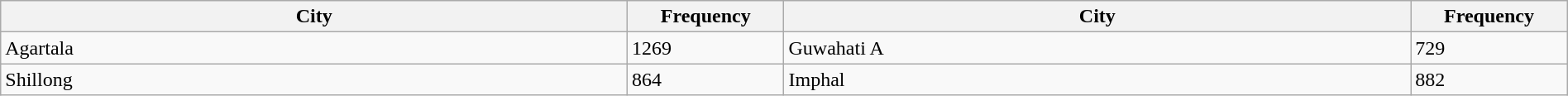<table class="wikitable" style="width:100%;">
<tr>
<th style="width:40%;">City</th>
<th style="width:10%;">Frequency</th>
<th style="width:40%;">City</th>
<th style="width:10%;">Frequency</th>
</tr>
<tr>
<td>Agartala</td>
<td>1269</td>
<td>Guwahati A</td>
<td>729</td>
</tr>
<tr>
<td>Shillong</td>
<td>864</td>
<td>Imphal</td>
<td>882</td>
</tr>
</table>
